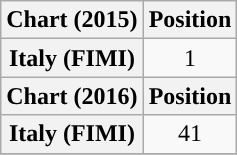<table class="wikitable sortable plainrowheaders" style="text-align:center">
<tr>
<th scope="col">Chart (2015)</th>
<th scope="col">Position</th>
</tr>
<tr>
<th scope="row">Italy (FIMI)</th>
<td style="text-align:center;">1</td>
</tr>
<tr>
<th scope="col">Chart (2016)</th>
<th scope="col">Position</th>
</tr>
<tr>
<th scope="row">Italy (FIMI)</th>
<td style="text-align:center;">41</td>
</tr>
<tr>
</tr>
</table>
